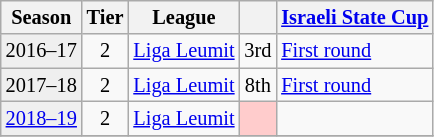<table class="wikitable" style="font-size:85%">
<tr bgcolor=>
<th>Season</th>
<th>Tier</th>
<th>League</th>
<th></th>
<th><a href='#'>Israeli State Cup</a></th>
</tr>
<tr>
<td style="background:#efefef;">2016–17</td>
<td align=center>2</td>
<td><a href='#'>Liga Leumit</a></td>
<td align=center>3rd</td>
<td><a href='#'>First round</a></td>
</tr>
<tr>
<td style="background:#efefef;">2017–18</td>
<td style="text-align:center;">2</td>
<td><a href='#'>Liga Leumit</a></td>
<td align=center>8th</td>
<td><a href='#'>First round</a></td>
</tr>
<tr>
<td style="background:#efefef;"><a href='#'>2018–19</a></td>
<td style="text-align:center;">2</td>
<td><a href='#'>Liga Leumit</a></td>
<td bgcolor=#fcc></td>
<td></td>
</tr>
<tr>
</tr>
</table>
